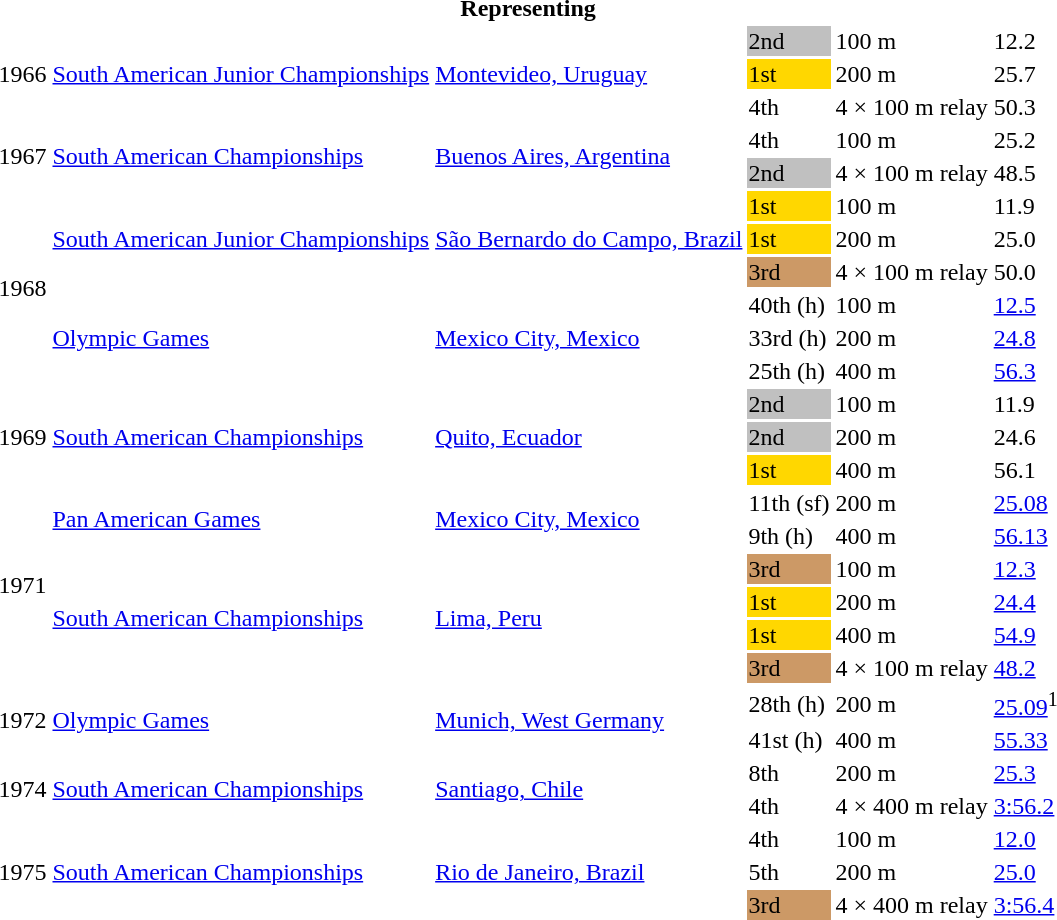<table>
<tr>
<th colspan="6">Representing </th>
</tr>
<tr>
<td rowspan=3>1966</td>
<td rowspan=3><a href='#'>South American Junior Championships</a></td>
<td rowspan=3><a href='#'>Montevideo, Uruguay</a></td>
<td bgcolor=silver>2nd</td>
<td>100 m</td>
<td>12.2</td>
</tr>
<tr>
<td bgcolor=gold>1st</td>
<td>200 m</td>
<td>25.7</td>
</tr>
<tr>
<td>4th</td>
<td>4 × 100 m relay</td>
<td>50.3</td>
</tr>
<tr>
<td rowspan=2>1967</td>
<td rowspan=2><a href='#'>South American Championships</a></td>
<td rowspan=2><a href='#'>Buenos Aires, Argentina</a></td>
<td>4th</td>
<td>100 m</td>
<td>25.2</td>
</tr>
<tr>
<td bgcolor=silver>2nd</td>
<td>4 × 100 m relay</td>
<td>48.5</td>
</tr>
<tr>
<td rowspan=6>1968</td>
<td rowspan=3><a href='#'>South American Junior Championships</a></td>
<td rowspan=3><a href='#'>São Bernardo do Campo, Brazil</a></td>
<td bgcolor=gold>1st</td>
<td>100 m</td>
<td>11.9</td>
</tr>
<tr>
<td bgcolor=gold>1st</td>
<td>200 m</td>
<td>25.0</td>
</tr>
<tr>
<td bgcolor=cc9966>3rd</td>
<td>4 × 100 m relay</td>
<td>50.0</td>
</tr>
<tr>
<td rowspan=3><a href='#'>Olympic Games</a></td>
<td rowspan=3><a href='#'>Mexico City, Mexico</a></td>
<td>40th (h)</td>
<td>100 m</td>
<td><a href='#'>12.5</a></td>
</tr>
<tr>
<td>33rd (h)</td>
<td>200 m</td>
<td><a href='#'>24.8</a></td>
</tr>
<tr>
<td>25th (h)</td>
<td>400 m</td>
<td><a href='#'>56.3</a></td>
</tr>
<tr>
<td rowspan=3>1969</td>
<td rowspan=3><a href='#'>South American Championships</a></td>
<td rowspan=3><a href='#'>Quito, Ecuador</a></td>
<td bgcolor=silver>2nd</td>
<td>100 m</td>
<td>11.9</td>
</tr>
<tr>
<td bgcolor=silver>2nd</td>
<td>200 m</td>
<td>24.6</td>
</tr>
<tr>
<td bgcolor=gold>1st</td>
<td>400 m</td>
<td>56.1</td>
</tr>
<tr>
<td rowspan=6>1971</td>
<td rowspan=2><a href='#'>Pan American Games</a></td>
<td rowspan=2><a href='#'>Mexico City, Mexico</a></td>
<td>11th (sf)</td>
<td>200 m</td>
<td><a href='#'>25.08</a></td>
</tr>
<tr>
<td>9th (h)</td>
<td>400 m</td>
<td><a href='#'>56.13</a></td>
</tr>
<tr>
<td rowspan=4><a href='#'>South American Championships</a></td>
<td rowspan=4><a href='#'>Lima, Peru</a></td>
<td bgcolor=cc9966>3rd</td>
<td>100 m</td>
<td><a href='#'>12.3</a></td>
</tr>
<tr>
<td bgcolor=gold>1st</td>
<td>200 m</td>
<td><a href='#'>24.4</a></td>
</tr>
<tr>
<td bgcolor=gold>1st</td>
<td>400 m</td>
<td><a href='#'>54.9</a></td>
</tr>
<tr>
<td bgcolor=cc9966>3rd</td>
<td>4 × 100 m relay</td>
<td><a href='#'>48.2</a></td>
</tr>
<tr>
<td rowspan=2>1972</td>
<td rowspan=2><a href='#'>Olympic Games</a></td>
<td rowspan=2><a href='#'>Munich, West Germany</a></td>
<td>28th (h)</td>
<td>200 m</td>
<td><a href='#'>25.09</a><sup>1</sup></td>
</tr>
<tr>
<td>41st (h)</td>
<td>400 m</td>
<td><a href='#'>55.33</a></td>
</tr>
<tr>
<td rowspan=2>1974</td>
<td rowspan=2><a href='#'>South American Championships</a></td>
<td rowspan=2><a href='#'>Santiago, Chile</a></td>
<td>8th</td>
<td>200 m</td>
<td><a href='#'>25.3</a></td>
</tr>
<tr>
<td>4th</td>
<td>4 × 400 m relay</td>
<td><a href='#'>3:56.2</a></td>
</tr>
<tr>
<td rowspan=3>1975</td>
<td rowspan=3><a href='#'>South American Championships</a></td>
<td rowspan=3><a href='#'>Rio de Janeiro, Brazil</a></td>
<td>4th</td>
<td>100 m</td>
<td><a href='#'>12.0</a></td>
</tr>
<tr>
<td>5th</td>
<td>200 m</td>
<td><a href='#'>25.0</a></td>
</tr>
<tr>
<td bgcolor=cc9966>3rd</td>
<td>4 × 400 m relay</td>
<td><a href='#'>3:56.4</a></td>
</tr>
</table>
